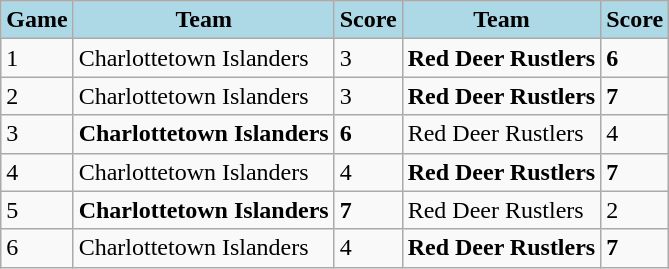<table class="wikitable">
<tr>
<th style="background:lightblue;">Game</th>
<th style="background:lightblue;">Team</th>
<th style="background:lightblue;">Score</th>
<th style="background:lightblue;">Team</th>
<th style="background:lightblue;">Score</th>
</tr>
<tr bgcolor=>
<td>1</td>
<td>Charlottetown Islanders</td>
<td>3</td>
<td><strong>Red Deer Rustlers</strong></td>
<td><strong>6</strong></td>
</tr>
<tr bgcolor=>
<td>2</td>
<td>Charlottetown Islanders</td>
<td>3</td>
<td><strong>Red Deer Rustlers</strong></td>
<td><strong>7</strong></td>
</tr>
<tr bgcolor=>
<td>3</td>
<td><strong>Charlottetown Islanders</strong></td>
<td><strong>6</strong></td>
<td>Red Deer Rustlers</td>
<td>4</td>
</tr>
<tr bgcolor=>
<td>4</td>
<td>Charlottetown Islanders</td>
<td>4</td>
<td><strong>Red Deer Rustlers</strong></td>
<td><strong>7</strong></td>
</tr>
<tr bgcolor=>
<td>5</td>
<td><strong>Charlottetown Islanders</strong></td>
<td><strong>7</strong></td>
<td>Red Deer Rustlers</td>
<td>2</td>
</tr>
<tr bgcolor=>
<td>6</td>
<td>Charlottetown Islanders</td>
<td>4</td>
<td><strong>Red Deer Rustlers</strong></td>
<td><strong>7</strong></td>
</tr>
</table>
